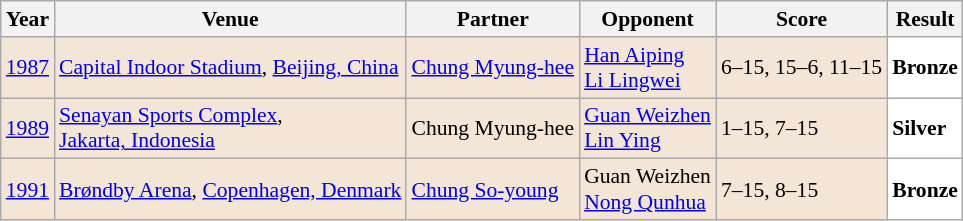<table class="sortable wikitable" style="font-size: 90%;">
<tr>
<th>Year</th>
<th>Venue</th>
<th>Partner</th>
<th>Opponent</th>
<th>Score</th>
<th>Result</th>
</tr>
<tr style="background:#F3E6D7">
<td align="center"><a href='#'>1987</a></td>
<td align="left"><a href='#'>Capital Indoor Stadium</a>, <a href='#'>Beijing, China</a></td>
<td align="left"> <a href='#'>Chung Myung-hee</a></td>
<td align="left"> <a href='#'>Han Aiping</a> <br>  <a href='#'>Li Lingwei</a></td>
<td align="left">6–15, 15–6, 11–15</td>
<td style="text-align:left; background:white"> <strong>Bronze</strong></td>
</tr>
<tr style="background:#F3E6D7">
<td align="center"><a href='#'>1989</a></td>
<td align="left"><a href='#'>Senayan Sports Complex</a>,<br><a href='#'>Jakarta, Indonesia</a></td>
<td align="left"> Chung Myung-hee</td>
<td align="left"> <a href='#'>Guan Weizhen</a> <br>  <a href='#'>Lin Ying</a></td>
<td align="left">1–15, 7–15</td>
<td style="text-align:left; background:white"> <strong>Silver</strong></td>
</tr>
<tr style="background:#F3E6D7">
<td align="center"><a href='#'>1991</a></td>
<td align="left"><a href='#'>Brøndby Arena</a>, <a href='#'>Copenhagen, Denmark</a></td>
<td align="left"> <a href='#'>Chung So-young</a></td>
<td align="left"> Guan Weizhen <br>  <a href='#'>Nong Qunhua</a></td>
<td align="left">7–15, 8–15</td>
<td style="text-align:left; background:white"> <strong>Bronze</strong></td>
</tr>
</table>
